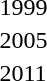<table>
<tr>
<td>1999</td>
<td></td>
<td></td>
<td></td>
</tr>
<tr>
<td>2005</td>
<td></td>
<td></td>
<td></td>
</tr>
<tr>
<td>2011</td>
<td></td>
<td></td>
<td></td>
</tr>
<tr>
</tr>
</table>
